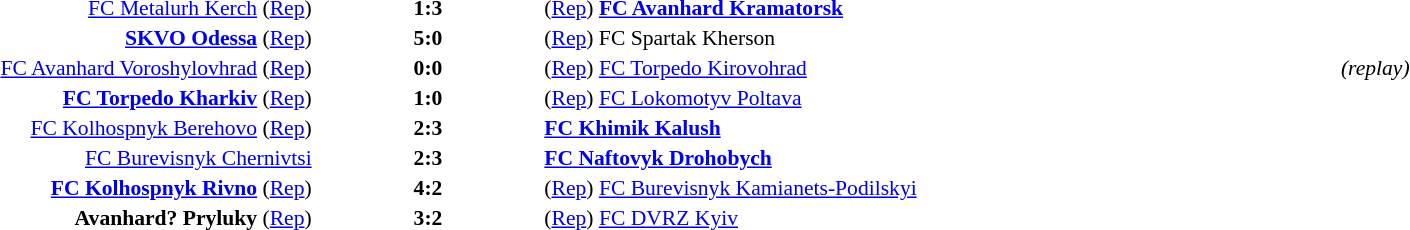<table width=100% cellspacing=1>
<tr>
<th width=20%></th>
<th width=12%></th>
<th width=20%></th>
<th></th>
</tr>
<tr style=font-size:90%>
<td align=right><a href='#'>FC Metalurh Kerch</a> (<a href='#'>Rep</a>)</td>
<td align=center><strong>1:3</strong></td>
<td>(<a href='#'>Rep</a>) <strong><a href='#'>FC Avanhard Kramatorsk</a></strong></td>
<td align=center></td>
</tr>
<tr style=font-size:90%>
<td align=right><strong><a href='#'>SKVO Odessa</a></strong> (<a href='#'>Rep</a>)</td>
<td align=center><strong>5:0</strong></td>
<td>(<a href='#'>Rep</a>) FC Spartak Kherson</td>
<td align=center></td>
</tr>
<tr style=font-size:90%>
<td align=right><a href='#'>FC Avanhard Voroshylovhrad</a> (<a href='#'>Rep</a>)</td>
<td align=center><strong>0:0</strong></td>
<td>(<a href='#'>Rep</a>) <a href='#'>FC Torpedo Kirovohrad</a></td>
<td align=center><em>(replay)</em></td>
</tr>
<tr style=font-size:90%>
<td align=right><strong><a href='#'>FC Torpedo Kharkiv</a></strong> (<a href='#'>Rep</a>)</td>
<td align=center><strong>1:0</strong></td>
<td>(<a href='#'>Rep</a>) <a href='#'>FC Lokomotyv Poltava</a></td>
<td align=center></td>
</tr>
<tr style=font-size:90%>
<td align=right><a href='#'>FC Kolhospnyk Berehovo</a> (<a href='#'>Rep</a>)</td>
<td align=center><strong>2:3</strong></td>
<td><strong><a href='#'>FC Khimik Kalush</a></strong></td>
<td align=center></td>
</tr>
<tr style=font-size:90%>
<td align=right><a href='#'>FC Burevisnyk Chernivtsi</a></td>
<td align=center><strong>2:3</strong></td>
<td><strong><a href='#'>FC Naftovyk Drohobych</a></strong></td>
<td align=center></td>
</tr>
<tr style=font-size:90%>
<td align=right><strong><a href='#'>FC Kolhospnyk Rivno</a></strong> (<a href='#'>Rep</a>)</td>
<td align=center><strong>4:2</strong></td>
<td>(<a href='#'>Rep</a>) <a href='#'>FC Burevisnyk Kamianets-Podilskyi</a></td>
<td align=center></td>
</tr>
<tr style=font-size:90%>
<td align=right><strong>Avanhard? Pryluky</strong> (<a href='#'>Rep</a>)</td>
<td align=center><strong>3:2</strong></td>
<td>(<a href='#'>Rep</a>) <a href='#'>FC DVRZ Kyiv</a></td>
<td align=center></td>
</tr>
</table>
